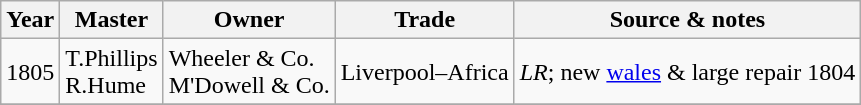<table class=" wikitable">
<tr>
<th>Year</th>
<th>Master</th>
<th>Owner</th>
<th>Trade</th>
<th>Source & notes</th>
</tr>
<tr>
<td>1805</td>
<td>T.Phillips<br>R.Hume</td>
<td>Wheeler & Co.<br>M'Dowell & Co.</td>
<td>Liverpool–Africa</td>
<td><em>LR</em>; new <a href='#'>wales</a> & large repair 1804</td>
</tr>
<tr>
</tr>
</table>
